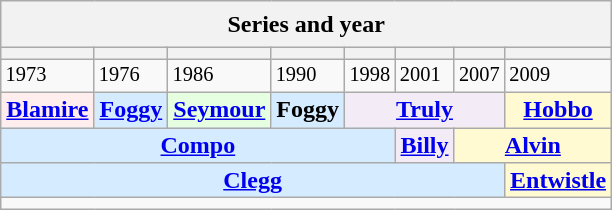<table class="wikitable" style="line-height:100%; text-align:center;">
<tr>
<th colspan="8" style="line-height:150%;">Series and year</th>
</tr>
<tr>
<th></th>
<th></th>
<th></th>
<th></th>
<th></th>
<th></th>
<th></th>
<th></th>
</tr>
<tr style="font-size: 85%; text-align:left;">
<td>1973</td>
<td>1976</td>
<td>1986</td>
<td>1990</td>
<td>1998</td>
<td>2001</td>
<td>2007</td>
<td>2009</td>
</tr>
<tr>
<td style="background:#FFEEED;"><strong><a href='#'>Blamire</a></strong><br></td>
<td style="background:#D5EBFF;"><strong><a href='#'>Foggy</a></strong><br></td>
<td style="background:#E7FFE1;"><strong><a href='#'>Seymour</a></strong><br></td>
<td style="background:#D5EBFF;"><strong>Foggy</strong></td>
<td style="background:#F3EBF5;" colspan="3"><strong><a href='#'>Truly</a></strong> </td>
<td style="background:#FFFAD1;"><strong><a href='#'>Hobbo</a></strong><br></td>
</tr>
<tr>
<td colspan="5" style="background:#D5EBFF;"><strong><a href='#'>Compo</a></strong> </td>
<td style="background:#F3EBF5;"><strong><a href='#'>Billy</a></strong> </td>
<td colspan="2" style="background:#FFFAD1;"><strong><a href='#'>Alvin</a></strong> </td>
</tr>
<tr>
<td style="background:#D5EBFF;" colspan="7"><strong><a href='#'>Clegg</a></strong> </td>
<td style="background:#FFFAD1;"><strong><a href='#'>Entwistle</a></strong><br></td>
</tr>
<tr>
<td colspan="8" style="line-height:120%; text-align:left;"></td>
</tr>
</table>
